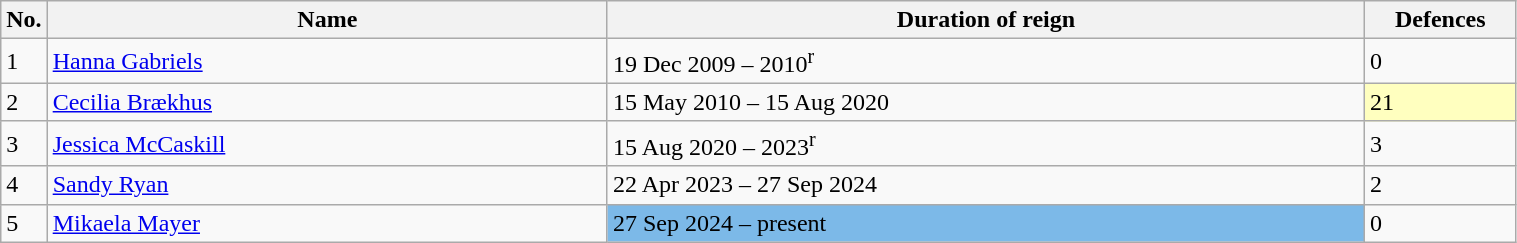<table class="wikitable" width=80%>
<tr>
<th width=3%>No.</th>
<th width=37%>Name</th>
<th width=50%>Duration of reign</th>
<th width=10%>Defences</th>
</tr>
<tr>
<td>1</td>
<td align=left> <a href='#'>Hanna Gabriels</a></td>
<td>19 Dec 2009 – 2010<sup>r</sup></td>
<td>0</td>
</tr>
<tr>
<td>2</td>
<td align=left> <a href='#'>Cecilia Brækhus</a></td>
<td>15 May 2010 – 15 Aug 2020</td>
<td style="background:#ffffbf;" width=5px>21</td>
</tr>
<tr>
<td>3</td>
<td align=left> <a href='#'>Jessica McCaskill</a></td>
<td>15 Aug 2020 – 2023<sup>r</sup></td>
<td>3</td>
</tr>
<tr>
<td>4</td>
<td align=left> <a href='#'>Sandy Ryan</a></td>
<td>22 Apr 2023 – 27 Sep 2024</td>
<td>2</td>
</tr>
<tr>
<td>5</td>
<td align=left> <a href='#'>Mikaela Mayer</a></td>
<td style="background:#7CB9E8;" width=5px>27 Sep 2024 – present</td>
<td>0</td>
</tr>
</table>
